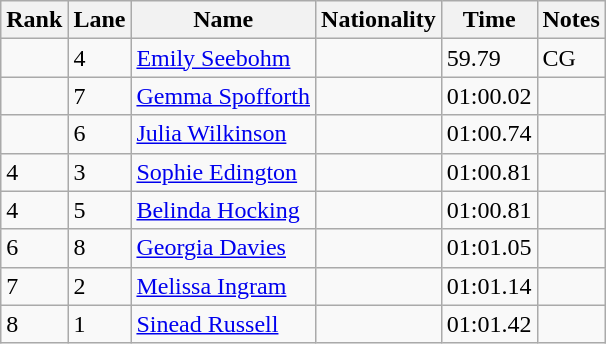<table class="wikitable">
<tr>
<th>Rank</th>
<th>Lane</th>
<th>Name</th>
<th>Nationality</th>
<th>Time</th>
<th>Notes</th>
</tr>
<tr>
<td></td>
<td>4</td>
<td><a href='#'>Emily Seebohm</a></td>
<td></td>
<td>59.79</td>
<td>CG</td>
</tr>
<tr>
<td></td>
<td>7</td>
<td><a href='#'>Gemma Spofforth</a></td>
<td></td>
<td>01:00.02</td>
<td></td>
</tr>
<tr>
<td></td>
<td>6</td>
<td><a href='#'>Julia Wilkinson</a></td>
<td></td>
<td>01:00.74</td>
<td></td>
</tr>
<tr>
<td>4</td>
<td>3</td>
<td><a href='#'>Sophie Edington</a></td>
<td></td>
<td>01:00.81</td>
<td></td>
</tr>
<tr>
<td>4</td>
<td>5</td>
<td><a href='#'>Belinda Hocking</a></td>
<td></td>
<td>01:00.81</td>
<td></td>
</tr>
<tr>
<td>6</td>
<td>8</td>
<td><a href='#'>Georgia Davies</a></td>
<td></td>
<td>01:01.05</td>
<td></td>
</tr>
<tr>
<td>7</td>
<td>2</td>
<td><a href='#'>Melissa Ingram</a></td>
<td></td>
<td>01:01.14</td>
<td></td>
</tr>
<tr>
<td>8</td>
<td>1</td>
<td><a href='#'>Sinead Russell</a></td>
<td></td>
<td>01:01.42</td>
<td></td>
</tr>
</table>
